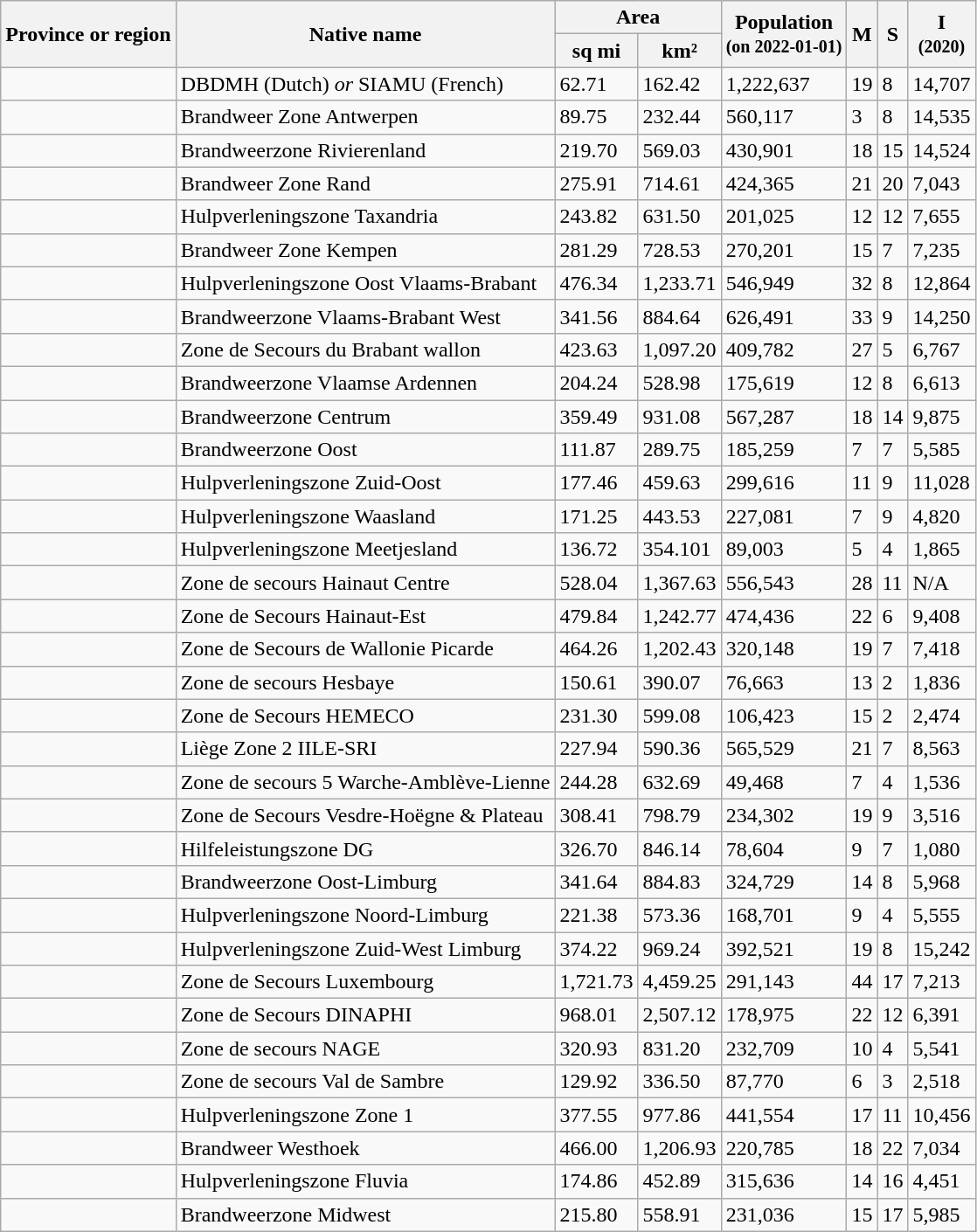<table class="wikitable sortable">
<tr>
<th rowspan="2">Province or region</th>
<th rowspan="2">Native name</th>
<th colspan="2">Area</th>
<th rowspan="2">Population<br><small>(on 2022-01-01)</small></th>
<th rowspan="2"> M</th>
<th rowspan="2"> S</th>
<th rowspan="2"> I<br><small>(2020)</small></th>
</tr>
<tr>
<th>sq mi</th>
<th>km²</th>
</tr>
<tr>
<td></td>
<td>DBDMH (Dutch) <em>or</em> SIAMU (French)</td>
<td>62.71</td>
<td>162.42</td>
<td>1,222,637</td>
<td>19</td>
<td>8</td>
<td>14,707</td>
</tr>
<tr>
<td></td>
<td>Brandweer Zone Antwerpen</td>
<td>89.75</td>
<td>232.44</td>
<td>560,117</td>
<td>3</td>
<td>8</td>
<td>14,535</td>
</tr>
<tr>
<td></td>
<td>Brandweerzone Rivierenland</td>
<td>219.70</td>
<td>569.03</td>
<td>430,901</td>
<td>18</td>
<td>15</td>
<td>14,524</td>
</tr>
<tr>
<td></td>
<td>Brandweer Zone Rand</td>
<td>275.91</td>
<td>714.61</td>
<td>424,365</td>
<td>21</td>
<td>20</td>
<td>7,043</td>
</tr>
<tr>
<td></td>
<td>Hulpverleningszone Taxandria</td>
<td>243.82</td>
<td>631.50</td>
<td>201,025</td>
<td>12</td>
<td>12</td>
<td>7,655</td>
</tr>
<tr>
<td></td>
<td>Brandweer Zone Kempen</td>
<td>281.29</td>
<td>728.53</td>
<td>270,201</td>
<td>15</td>
<td>7</td>
<td>7,235</td>
</tr>
<tr>
<td></td>
<td>Hulpverleningszone Oost Vlaams-Brabant</td>
<td>476.34</td>
<td>1,233.71</td>
<td>546,949</td>
<td>32</td>
<td>8</td>
<td>12,864</td>
</tr>
<tr>
<td></td>
<td>Brandweerzone Vlaams-Brabant West</td>
<td>341.56</td>
<td>884.64</td>
<td>626,491</td>
<td>33</td>
<td>9</td>
<td>14,250</td>
</tr>
<tr>
<td></td>
<td>Zone de Secours du Brabant wallon</td>
<td>423.63</td>
<td>1,097.20</td>
<td>409,782</td>
<td>27</td>
<td>5</td>
<td>6,767</td>
</tr>
<tr>
<td></td>
<td>Brandweerzone Vlaamse Ardennen</td>
<td>204.24</td>
<td>528.98</td>
<td>175,619</td>
<td>12</td>
<td>8</td>
<td>6,613</td>
</tr>
<tr>
<td></td>
<td>Brandweerzone Centrum</td>
<td>359.49</td>
<td>931.08</td>
<td>567,287</td>
<td>18</td>
<td>14</td>
<td>9,875</td>
</tr>
<tr>
<td></td>
<td>Brandweerzone Oost</td>
<td>111.87</td>
<td>289.75</td>
<td>185,259</td>
<td>7</td>
<td>7</td>
<td>5,585</td>
</tr>
<tr>
<td></td>
<td>Hulpverleningszone Zuid-Oost</td>
<td>177.46</td>
<td>459.63</td>
<td>299,616</td>
<td>11</td>
<td>9</td>
<td>11,028</td>
</tr>
<tr>
<td></td>
<td>Hulpverleningszone Waasland</td>
<td>171.25</td>
<td>443.53</td>
<td>227,081</td>
<td>7</td>
<td>9</td>
<td>4,820</td>
</tr>
<tr>
<td></td>
<td>Hulpverleningszone Meetjesland</td>
<td>136.72</td>
<td>354.101</td>
<td>89,003</td>
<td>5</td>
<td>4</td>
<td>1,865</td>
</tr>
<tr>
<td></td>
<td>Zone de secours Hainaut Centre</td>
<td>528.04</td>
<td>1,367.63</td>
<td>556,543</td>
<td>28</td>
<td>11</td>
<td>N/A</td>
</tr>
<tr>
<td></td>
<td>Zone de Secours Hainaut-Est</td>
<td>479.84</td>
<td>1,242.77</td>
<td>474,436</td>
<td>22</td>
<td>6</td>
<td>9,408</td>
</tr>
<tr>
<td></td>
<td>Zone de Secours de Wallonie Picarde</td>
<td>464.26</td>
<td>1,202.43</td>
<td>320,148</td>
<td>19</td>
<td>7</td>
<td>7,418</td>
</tr>
<tr>
<td></td>
<td>Zone de secours Hesbaye</td>
<td>150.61</td>
<td>390.07</td>
<td>76,663</td>
<td>13</td>
<td>2</td>
<td>1,836</td>
</tr>
<tr>
<td></td>
<td>Zone de Secours HEMECO</td>
<td>231.30</td>
<td>599.08</td>
<td>106,423</td>
<td>15</td>
<td>2</td>
<td>2,474</td>
</tr>
<tr>
<td></td>
<td>Liège Zone 2 IILE-SRI</td>
<td>227.94</td>
<td>590.36</td>
<td>565,529</td>
<td>21</td>
<td>7</td>
<td>8,563</td>
</tr>
<tr>
<td></td>
<td>Zone de secours 5 Warche-Amblève-Lienne</td>
<td>244.28</td>
<td>632.69</td>
<td>49,468</td>
<td>7</td>
<td>4</td>
<td>1,536</td>
</tr>
<tr>
<td></td>
<td>Zone de Secours Vesdre-Hoëgne & Plateau</td>
<td>308.41</td>
<td>798.79</td>
<td>234,302</td>
<td>19</td>
<td>9</td>
<td>3,516</td>
</tr>
<tr>
<td></td>
<td>Hilfeleistungszone DG</td>
<td>326.70</td>
<td>846.14</td>
<td>78,604</td>
<td>9</td>
<td>7</td>
<td>1,080</td>
</tr>
<tr>
<td></td>
<td>Brandweerzone Oost-Limburg</td>
<td>341.64</td>
<td>884.83</td>
<td>324,729</td>
<td>14</td>
<td>8</td>
<td>5,968</td>
</tr>
<tr>
<td></td>
<td>Hulpverleningszone Noord-Limburg</td>
<td>221.38</td>
<td>573.36</td>
<td>168,701</td>
<td>9</td>
<td>4</td>
<td>5,555</td>
</tr>
<tr>
<td></td>
<td>Hulpverleningszone Zuid-West Limburg</td>
<td>374.22</td>
<td>969.24</td>
<td>392,521</td>
<td>19</td>
<td>8</td>
<td>15,242</td>
</tr>
<tr>
<td></td>
<td>Zone de Secours Luxembourg</td>
<td>1,721.73</td>
<td>4,459.25</td>
<td>291,143</td>
<td>44</td>
<td>17</td>
<td>7,213</td>
</tr>
<tr>
<td></td>
<td>Zone de Secours DINAPHI</td>
<td>968.01</td>
<td>2,507.12</td>
<td>178,975</td>
<td>22</td>
<td>12</td>
<td>6,391</td>
</tr>
<tr>
<td></td>
<td>Zone de secours NAGE</td>
<td>320.93</td>
<td>831.20</td>
<td>232,709</td>
<td>10</td>
<td>4</td>
<td>5,541</td>
</tr>
<tr>
<td></td>
<td>Zone de secours Val de Sambre</td>
<td>129.92</td>
<td>336.50</td>
<td>87,770</td>
<td>6</td>
<td>3</td>
<td>2,518</td>
</tr>
<tr>
<td></td>
<td>Hulpverleningszone Zone 1</td>
<td>377.55</td>
<td>977.86</td>
<td>441,554</td>
<td>17</td>
<td>11</td>
<td>10,456</td>
</tr>
<tr>
<td></td>
<td>Brandweer Westhoek</td>
<td>466.00</td>
<td>1,206.93</td>
<td>220,785</td>
<td>18</td>
<td>22</td>
<td>7,034</td>
</tr>
<tr>
<td></td>
<td>Hulpverleningszone Fluvia</td>
<td>174.86</td>
<td>452.89</td>
<td>315,636</td>
<td>14</td>
<td>16</td>
<td>4,451</td>
</tr>
<tr>
<td></td>
<td>Brandweerzone Midwest</td>
<td>215.80</td>
<td>558.91</td>
<td>231,036</td>
<td>15</td>
<td>17</td>
<td>5,985</td>
</tr>
</table>
